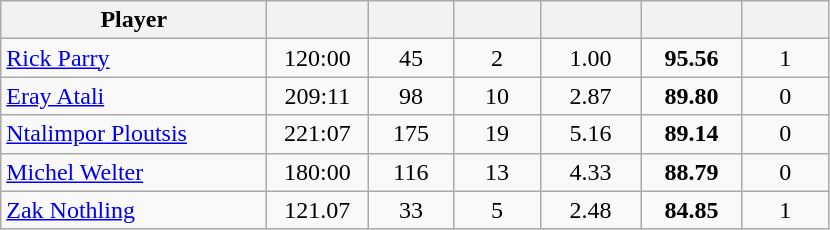<table class="wikitable sortable" style="text-align:center;">
<tr>
<th width="170px">Player</th>
<th width="60px"></th>
<th width="50px"></th>
<th width="50px"></th>
<th width="60px"></th>
<th width="60px"></th>
<th width="50px"></th>
</tr>
<tr>
<td style="text-align:left;"> <a href='#'>Rick Parry</a></td>
<td>120:00</td>
<td>45</td>
<td>2</td>
<td>1.00</td>
<td><strong>95.56</strong></td>
<td>1</td>
</tr>
<tr>
<td style="text-align:left;"> <a href='#'>Eray Atali</a></td>
<td>209:11</td>
<td>98</td>
<td>10</td>
<td>2.87</td>
<td><strong>89.80</strong></td>
<td>0</td>
</tr>
<tr>
<td style="text-align:left;"> <a href='#'>Ntalimpor Ploutsis</a></td>
<td>221:07</td>
<td>175</td>
<td>19</td>
<td>5.16</td>
<td><strong>89.14</strong></td>
<td>0</td>
</tr>
<tr>
<td style="text-align:left;"> <a href='#'>Michel Welter</a></td>
<td>180:00</td>
<td>116</td>
<td>13</td>
<td>4.33</td>
<td><strong>88.79</strong></td>
<td>0</td>
</tr>
<tr>
<td style="text-align:left;"> <a href='#'>Zak Nothling</a></td>
<td>121.07</td>
<td>33</td>
<td>5</td>
<td>2.48</td>
<td><strong>84.85</strong></td>
<td>1</td>
</tr>
</table>
